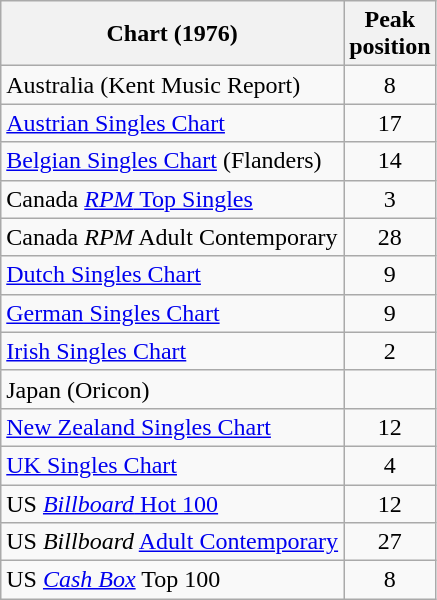<table class="wikitable sortable">
<tr>
<th>Chart (1976)</th>
<th>Peak<br>position</th>
</tr>
<tr>
<td>Australia (Kent Music Report)</td>
<td style="text-align:center;">8</td>
</tr>
<tr>
<td><a href='#'>Austrian Singles Chart</a></td>
<td style="text-align:center;">17</td>
</tr>
<tr>
<td><a href='#'>Belgian Singles Chart</a> (Flanders)</td>
<td style="text-align:center;">14</td>
</tr>
<tr>
<td>Canada <a href='#'><em>RPM</em> Top Singles</a></td>
<td style="text-align:center;">3</td>
</tr>
<tr>
<td>Canada <em>RPM</em> Adult Contemporary</td>
<td style="text-align:center;">28</td>
</tr>
<tr>
<td><a href='#'>Dutch Singles Chart</a></td>
<td style="text-align:center;">9</td>
</tr>
<tr>
<td><a href='#'>German Singles Chart</a></td>
<td style="text-align:center;">9</td>
</tr>
<tr>
<td><a href='#'>Irish Singles Chart</a></td>
<td style="text-align:center;">2</td>
</tr>
<tr>
<td>Japan (Oricon)</td>
<td style="text-align:center;"></td>
</tr>
<tr>
<td><a href='#'>New Zealand Singles Chart</a></td>
<td style="text-align:center;">12</td>
</tr>
<tr>
<td><a href='#'>UK Singles Chart</a></td>
<td style="text-align:center;">4</td>
</tr>
<tr>
<td>US <a href='#'><em>Billboard</em> Hot 100</a></td>
<td style="text-align:center;">12</td>
</tr>
<tr>
<td>US <em>Billboard</em> <a href='#'>Adult Contemporary</a></td>
<td align="center">27</td>
</tr>
<tr>
<td>US <em><a href='#'>Cash Box</a></em> Top 100</td>
<td style="text-align:center;">8</td>
</tr>
</table>
